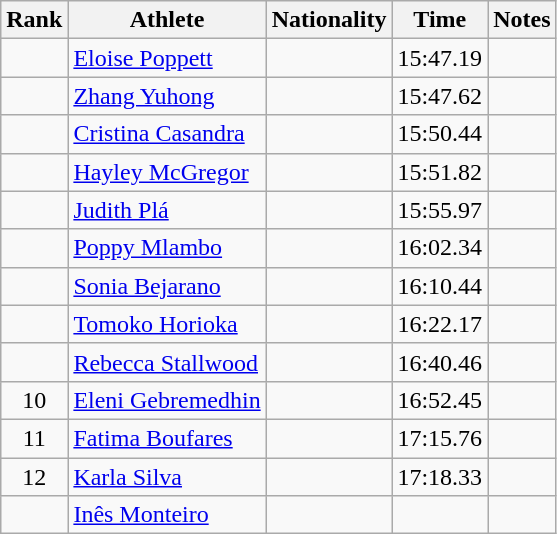<table class="wikitable sortable" style="text-align:center">
<tr>
<th>Rank</th>
<th>Athlete</th>
<th>Nationality</th>
<th>Time</th>
<th>Notes</th>
</tr>
<tr>
<td></td>
<td align=left><a href='#'>Eloise Poppett</a></td>
<td align=left></td>
<td>15:47.19</td>
<td></td>
</tr>
<tr>
<td></td>
<td align=left><a href='#'>Zhang Yuhong</a></td>
<td align=left></td>
<td>15:47.62</td>
<td></td>
</tr>
<tr>
<td></td>
<td align=left><a href='#'>Cristina Casandra</a></td>
<td align=left></td>
<td>15:50.44</td>
<td></td>
</tr>
<tr>
<td></td>
<td align=left><a href='#'>Hayley McGregor</a></td>
<td align=left></td>
<td>15:51.82</td>
<td></td>
</tr>
<tr>
<td></td>
<td align=left><a href='#'>Judith Plá</a></td>
<td align=left></td>
<td>15:55.97</td>
<td></td>
</tr>
<tr>
<td></td>
<td align=left><a href='#'>Poppy Mlambo</a></td>
<td align=left></td>
<td>16:02.34</td>
<td></td>
</tr>
<tr>
<td></td>
<td align=left><a href='#'>Sonia Bejarano</a></td>
<td align=left></td>
<td>16:10.44</td>
<td></td>
</tr>
<tr>
<td></td>
<td align=left><a href='#'>Tomoko Horioka</a></td>
<td align=left></td>
<td>16:22.17</td>
<td></td>
</tr>
<tr>
<td></td>
<td align=left><a href='#'>Rebecca Stallwood</a></td>
<td align=left></td>
<td>16:40.46</td>
<td></td>
</tr>
<tr>
<td>10</td>
<td align=left><a href='#'>Eleni Gebremedhin</a></td>
<td align=left></td>
<td>16:52.45</td>
<td></td>
</tr>
<tr>
<td>11</td>
<td align=left><a href='#'>Fatima Boufares</a></td>
<td align=left></td>
<td>17:15.76</td>
<td></td>
</tr>
<tr>
<td>12</td>
<td align=left><a href='#'>Karla Silva</a></td>
<td align=left></td>
<td>17:18.33</td>
<td></td>
</tr>
<tr>
<td></td>
<td align=left><a href='#'>Inês Monteiro</a></td>
<td align=left></td>
<td></td>
<td></td>
</tr>
</table>
